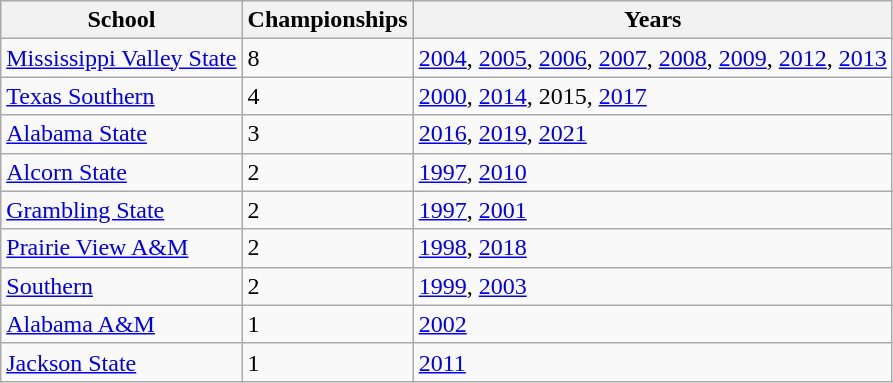<table class="wikitable">
<tr>
<th>School</th>
<th>Championships</th>
<th>Years</th>
</tr>
<tr>
<td><a href='#'>Mississippi Valley State</a></td>
<td>8</td>
<td><a href='#'>2004</a>, <a href='#'>2005</a>, <a href='#'>2006</a>, <a href='#'>2007</a>, <a href='#'>2008</a>, <a href='#'>2009</a>, <a href='#'>2012</a>, <a href='#'>2013</a></td>
</tr>
<tr>
<td><a href='#'>Texas Southern</a></td>
<td>4</td>
<td><a href='#'>2000</a>, <a href='#'>2014</a>, 2015, <a href='#'>2017</a></td>
</tr>
<tr>
<td><a href='#'>Alabama State</a></td>
<td>3</td>
<td><a href='#'>2016</a>, <a href='#'>2019</a>, <a href='#'>2021</a></td>
</tr>
<tr>
<td><a href='#'>Alcorn State</a></td>
<td>2</td>
<td><a href='#'>1997</a>, <a href='#'>2010</a></td>
</tr>
<tr>
<td><a href='#'>Grambling State</a></td>
<td>2</td>
<td><a href='#'>1997</a>, <a href='#'>2001</a></td>
</tr>
<tr>
<td><a href='#'>Prairie View A&M</a></td>
<td>2</td>
<td><a href='#'>1998</a>, <a href='#'>2018</a></td>
</tr>
<tr>
<td><a href='#'>Southern</a></td>
<td>2</td>
<td><a href='#'>1999</a>, <a href='#'>2003</a></td>
</tr>
<tr>
<td><a href='#'>Alabama A&M</a></td>
<td>1</td>
<td><a href='#'>2002</a></td>
</tr>
<tr>
<td><a href='#'>Jackson State</a></td>
<td>1</td>
<td><a href='#'>2011</a></td>
</tr>
</table>
